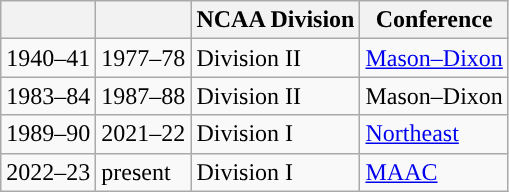<table class = "wikitable sortable" style = " ">
<tr>
<th width=px></th>
<th width=px></th>
<th width=px>NCAA Division</th>
<th width=px>Conference</th>
</tr>
<tr>
<td>1940–41</td>
<td>1977–78</td>
<td>Division II</td>
<td><a href='#'>Mason–Dixon</a></td>
</tr>
<tr>
<td>1983–84</td>
<td>1987–88</td>
<td>Division II</td>
<td>Mason–Dixon</td>
</tr>
<tr>
<td>1989–90</td>
<td>2021–22</td>
<td>Division I</td>
<td><a href='#'>Northeast</a></td>
</tr>
<tr>
<td>2022–23</td>
<td>present</td>
<td>Division I</td>
<td><a href='#'>MAAC</a></td>
</tr>
</table>
